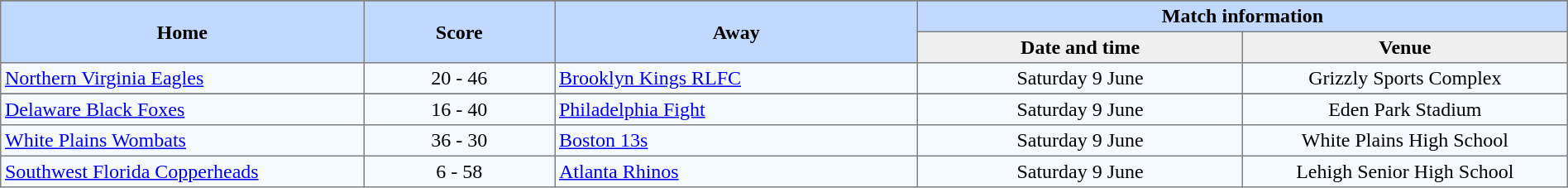<table border="1" cellpadding="3" cellspacing="0" style="border-collapse:collapse; text-align:center; width:100%;">
<tr style="background:#c1d8ff;">
</tr>
<tr style="background:#c1d8ff;">
<th rowspan="2" style="width:19%;">Home</th>
<th rowspan="2" style="width:10%;">Score</th>
<th rowspan="2" style="width:19%;">Away</th>
<th colspan=6>Match information</th>
</tr>
<tr style="background:#efefef;">
<th width=17%>Date and time</th>
<th width=17%>Venue</th>
</tr>
<tr style="text-align:center; background:#f5faff;">
<td align="left"><a href='#'>Northern Virginia Eagles</a></td>
<td>20 - 46</td>
<td align="left"><a href='#'>Brooklyn Kings RLFC</a></td>
<td>Saturday 9 June</td>
<td>Grizzly Sports Complex</td>
</tr>
<tr style="background:#c1d8ff;">
</tr>
<tr style="text-align:center; background:#f5faff;">
<td align="left"><a href='#'>Delaware Black Foxes</a></td>
<td>16 - 40</td>
<td align="left"><a href='#'>Philadelphia Fight</a></td>
<td>Saturday 9 June</td>
<td>Eden Park Stadium</td>
</tr>
<tr style="text-align:center; background:#f5faff;">
<td align="left"><a href='#'>White Plains Wombats</a></td>
<td>36 - 30</td>
<td align="left"><a href='#'>Boston 13s</a></td>
<td>Saturday 9 June</td>
<td>White Plains High School</td>
</tr>
<tr style="text-align:center; background:#f5faff;">
<td align="left"><a href='#'>Southwest Florida Copperheads</a></td>
<td>6 - 58</td>
<td align="left"><a href='#'>Atlanta Rhinos</a></td>
<td>Saturday 9 June</td>
<td>Lehigh Senior High School</td>
</tr>
</table>
